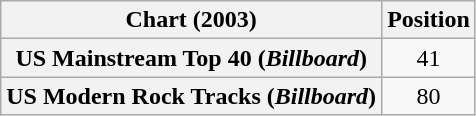<table class="wikitable plainrowheaders" style="text-align:center">
<tr>
<th>Chart (2003)</th>
<th>Position</th>
</tr>
<tr>
<th scope="row">US Mainstream Top 40 (<em>Billboard</em>)</th>
<td>41</td>
</tr>
<tr>
<th scope="row">US Modern Rock Tracks (<em>Billboard</em>)</th>
<td>80</td>
</tr>
</table>
